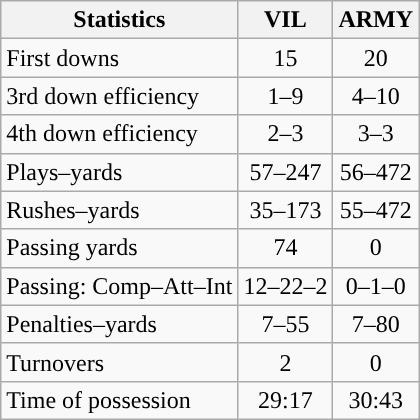<table class="wikitable">
<tr>
<th>Statistics</th>
<th>VIL</th>
<th>ARMY</th>
</tr>
<tr>
<td>First downs</td>
<td align=center>15</td>
<td align=center>20</td>
</tr>
<tr>
<td>3rd down efficiency</td>
<td align=center>1–9</td>
<td align=center>4–10</td>
</tr>
<tr>
<td>4th down efficiency</td>
<td align=center>2–3</td>
<td align=center>3–3</td>
</tr>
<tr>
<td>Plays–yards</td>
<td align=center>57–247</td>
<td align=center>56–472</td>
</tr>
<tr>
<td>Rushes–yards</td>
<td align=center>35–173</td>
<td align=center>55–472</td>
</tr>
<tr>
<td>Passing yards</td>
<td align=center>74</td>
<td align=center>0</td>
</tr>
<tr>
<td>Passing: Comp–Att–Int</td>
<td align=center>12–22–2</td>
<td align=center>0–1–0</td>
</tr>
<tr>
<td>Penalties–yards</td>
<td align=center>7–55</td>
<td align=center>7–80</td>
</tr>
<tr>
<td>Turnovers</td>
<td align=center>2</td>
<td align=center>0</td>
</tr>
<tr>
<td>Time of possession</td>
<td align=center>29:17</td>
<td align=center>30:43</td>
</tr>
</table>
